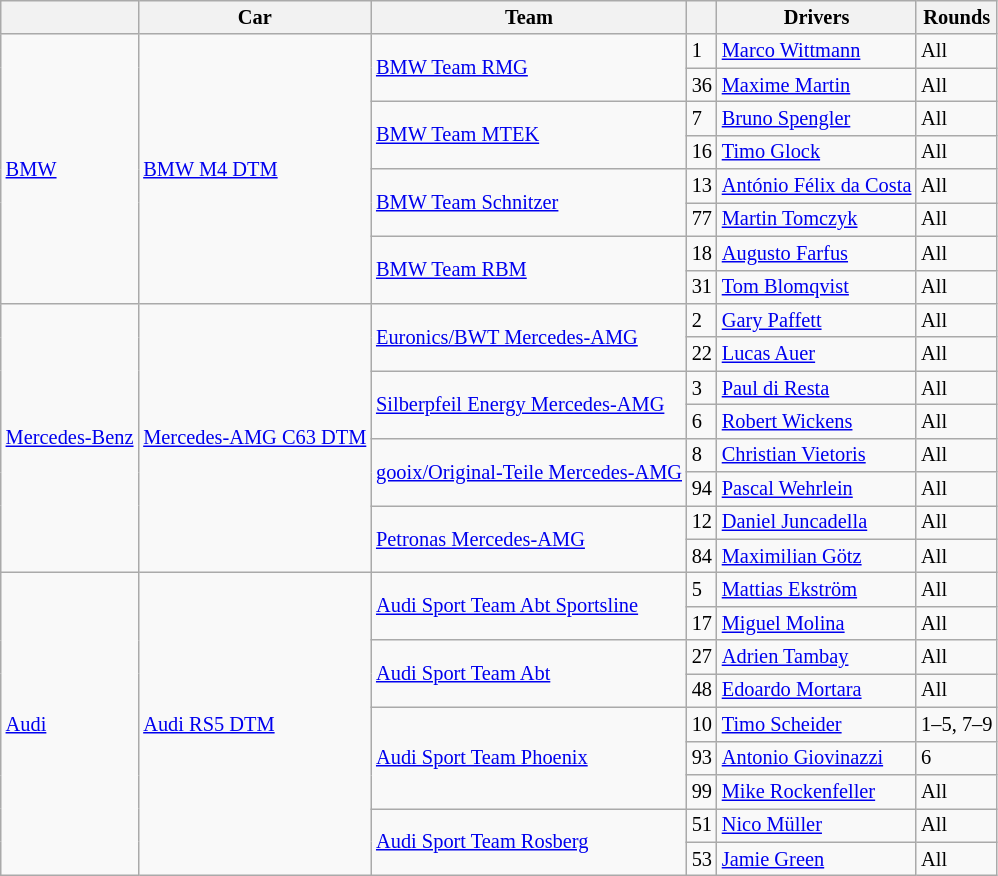<table class="wikitable" style="font-size: 85%;">
<tr>
<th></th>
<th>Car</th>
<th>Team</th>
<th></th>
<th>Drivers</th>
<th>Rounds</th>
</tr>
<tr>
<td rowspan=8><a href='#'>BMW</a></td>
<td rowspan=8><a href='#'>BMW M4 DTM</a></td>
<td rowspan=2> <a href='#'>BMW Team RMG</a></td>
<td>1</td>
<td> <a href='#'>Marco Wittmann</a></td>
<td>All</td>
</tr>
<tr>
<td>36</td>
<td> <a href='#'>Maxime Martin</a></td>
<td>All</td>
</tr>
<tr>
<td rowspan=2> <a href='#'>BMW Team MTEK</a></td>
<td>7</td>
<td> <a href='#'>Bruno Spengler</a></td>
<td>All</td>
</tr>
<tr>
<td>16</td>
<td> <a href='#'>Timo Glock</a></td>
<td>All</td>
</tr>
<tr>
<td rowspan=2> <a href='#'>BMW Team Schnitzer</a></td>
<td>13</td>
<td> <a href='#'>António Félix da Costa</a></td>
<td>All</td>
</tr>
<tr>
<td>77</td>
<td> <a href='#'>Martin Tomczyk</a></td>
<td>All</td>
</tr>
<tr>
<td rowspan=2> <a href='#'>BMW Team RBM</a></td>
<td>18</td>
<td> <a href='#'>Augusto Farfus</a></td>
<td>All</td>
</tr>
<tr>
<td>31</td>
<td> <a href='#'>Tom Blomqvist</a></td>
<td>All</td>
</tr>
<tr>
<td rowspan=8><a href='#'>Mercedes-Benz</a></td>
<td rowspan=8><a href='#'>Mercedes-AMG C63 DTM</a></td>
<td rowspan=2> <a href='#'>Euronics/BWT Mercedes-AMG</a></td>
<td>2</td>
<td> <a href='#'>Gary Paffett</a></td>
<td>All</td>
</tr>
<tr>
<td>22</td>
<td> <a href='#'>Lucas Auer</a></td>
<td>All</td>
</tr>
<tr>
<td rowspan=2> <a href='#'>Silberpfeil Energy Mercedes-AMG</a></td>
<td>3</td>
<td> <a href='#'>Paul di Resta</a></td>
<td>All</td>
</tr>
<tr>
<td>6</td>
<td> <a href='#'>Robert Wickens</a></td>
<td>All</td>
</tr>
<tr>
<td rowspan=2> <a href='#'>gooix/Original-Teile Mercedes-AMG</a></td>
<td>8</td>
<td> <a href='#'>Christian Vietoris</a></td>
<td>All</td>
</tr>
<tr>
<td>94</td>
<td> <a href='#'>Pascal Wehrlein</a></td>
<td>All</td>
</tr>
<tr>
<td rowspan=2> <a href='#'>Petronas Mercedes-AMG</a></td>
<td>12</td>
<td> <a href='#'>Daniel Juncadella</a></td>
<td>All</td>
</tr>
<tr>
<td>84</td>
<td> <a href='#'>Maximilian Götz</a></td>
<td>All</td>
</tr>
<tr>
<td rowspan=9><a href='#'>Audi</a></td>
<td rowspan=9><a href='#'>Audi RS5 DTM</a></td>
<td rowspan=2> <a href='#'>Audi Sport Team Abt Sportsline</a></td>
<td>5</td>
<td> <a href='#'>Mattias Ekström</a></td>
<td>All</td>
</tr>
<tr>
<td>17</td>
<td> <a href='#'>Miguel Molina</a></td>
<td>All</td>
</tr>
<tr>
<td rowspan=2> <a href='#'>Audi Sport Team Abt</a></td>
<td>27</td>
<td> <a href='#'>Adrien Tambay</a></td>
<td>All</td>
</tr>
<tr>
<td>48</td>
<td> <a href='#'>Edoardo Mortara</a></td>
<td>All</td>
</tr>
<tr>
<td rowspan=3> <a href='#'>Audi Sport Team Phoenix</a></td>
<td>10</td>
<td> <a href='#'>Timo Scheider</a></td>
<td>1–5, 7–9</td>
</tr>
<tr>
<td>93</td>
<td> <a href='#'>Antonio Giovinazzi</a></td>
<td>6</td>
</tr>
<tr>
<td>99</td>
<td> <a href='#'>Mike Rockenfeller</a></td>
<td>All</td>
</tr>
<tr>
<td rowspan=2> <a href='#'>Audi Sport Team Rosberg</a></td>
<td>51</td>
<td> <a href='#'>Nico Müller</a></td>
<td>All</td>
</tr>
<tr>
<td>53</td>
<td> <a href='#'>Jamie Green</a></td>
<td>All</td>
</tr>
</table>
